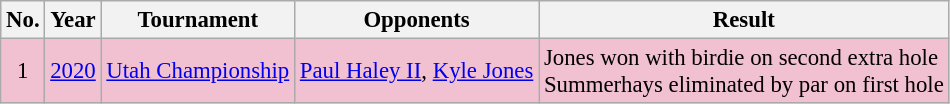<table class="wikitable" style="font-size:95%;">
<tr>
<th>No.</th>
<th>Year</th>
<th>Tournament</th>
<th>Opponents</th>
<th>Result</th>
</tr>
<tr style="background:#F2C1D1;">
<td align=center>1</td>
<td><a href='#'>2020</a></td>
<td><a href='#'>Utah Championship</a></td>
<td> <a href='#'>Paul Haley II</a>,  <a href='#'>Kyle Jones</a></td>
<td>Jones won with birdie on second extra hole<br>Summerhays eliminated by par on first hole</td>
</tr>
</table>
